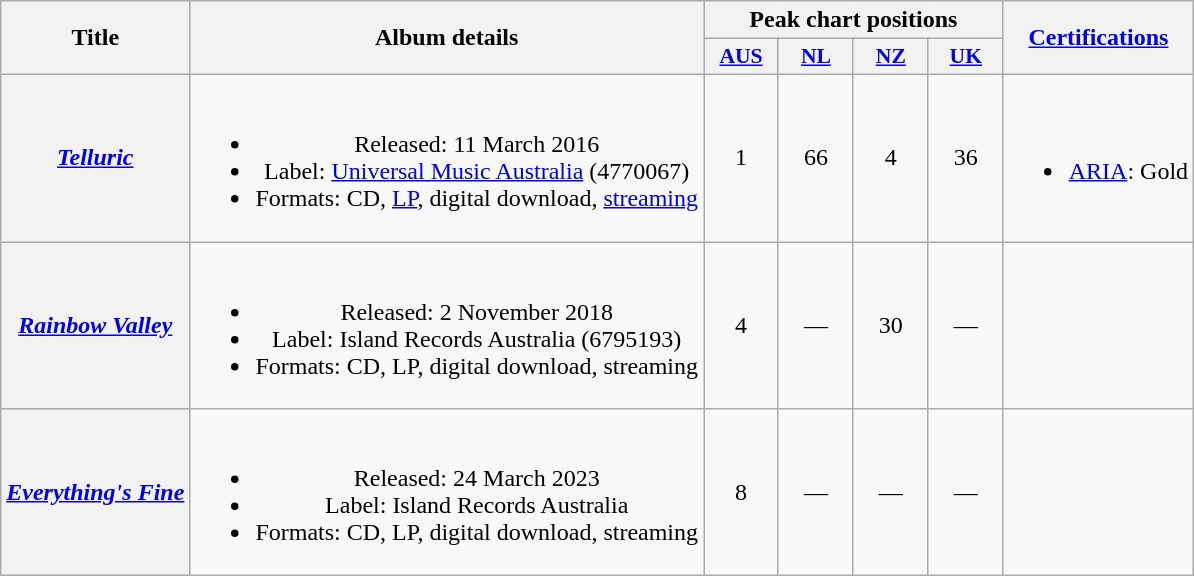<table class="wikitable plainrowheaders" style="text-align:center;">
<tr>
<th scope="col" rowspan="2">Title</th>
<th scope="col" rowspan="2">Album details</th>
<th scope="col" colspan="4">Peak chart positions</th>
<th scope="col" rowspan="2"><a href='#'>Certifications</a></th>
</tr>
<tr>
<th scope="col" style="width:3em;font-size:90%;"><a href='#'>AUS</a><br></th>
<th scope="col" style="width:3em;font-size:90%;"><a href='#'>NL</a><br></th>
<th scope="col" style="width:3em;font-size:90%;"><a href='#'>NZ</a><br></th>
<th scope="col" style="width:3em;font-size:90%;"><a href='#'>UK</a><br></th>
</tr>
<tr>
<th scope="row"><em><a href='#'>Telluric</a></em></th>
<td><br><ul><li>Released: 11 March 2016</li><li>Label: <a href='#'>Universal Music Australia</a> (4770067)</li><li>Formats: CD, <a href='#'>LP</a>, digital download, <a href='#'>streaming</a></li></ul></td>
<td>1</td>
<td>66</td>
<td>4</td>
<td>36</td>
<td><br><ul><li><a href='#'>ARIA</a>: Gold</li></ul></td>
</tr>
<tr>
<th scope="row"><em><a href='#'>Rainbow Valley</a></em></th>
<td><br><ul><li>Released: 2 November 2018</li><li>Label: Island Records Australia (6795193)</li><li>Formats: CD, LP, digital download, streaming</li></ul></td>
<td>4</td>
<td>—</td>
<td>30</td>
<td>—</td>
<td></td>
</tr>
<tr>
<th scope="row"><em><a href='#'>Everything's Fine</a></em></th>
<td><br><ul><li>Released: 24 March 2023</li><li>Label: Island Records Australia</li><li>Formats: CD, LP, digital download, streaming</li></ul></td>
<td>8<br></td>
<td>—</td>
<td>—</td>
<td>—</td>
<td></td>
</tr>
</table>
